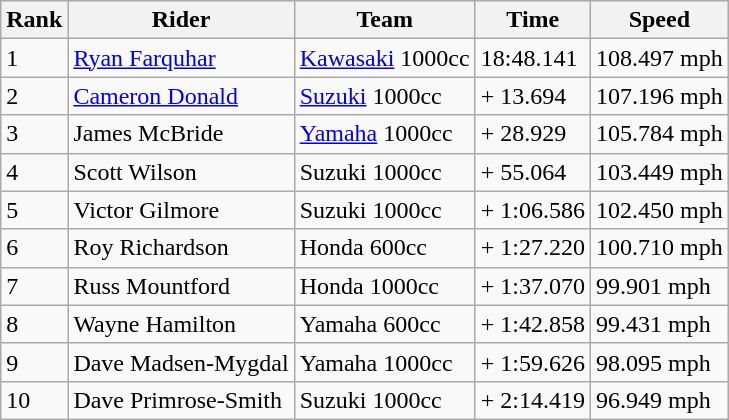<table class="wikitable">
<tr style="background:#efefef;">
<th>Rank</th>
<th>Rider</th>
<th>Team</th>
<th>Time</th>
<th>Speed</th>
</tr>
<tr>
<td>1</td>
<td> <a href='#'>Ryan Farquhar</a></td>
<td><a href='#'>Kawasaki</a> 1000cc</td>
<td>18:48.141</td>
<td>108.497 mph</td>
</tr>
<tr>
<td>2</td>
<td> <a href='#'>Cameron Donald</a></td>
<td><a href='#'>Suzuki</a> 1000cc</td>
<td>+ 13.694</td>
<td>107.196 mph</td>
</tr>
<tr>
<td>3</td>
<td> James McBride</td>
<td><a href='#'>Yamaha</a> 1000cc</td>
<td>+ 28.929</td>
<td>105.784 mph</td>
</tr>
<tr>
<td>4</td>
<td> Scott Wilson</td>
<td>Suzuki 1000cc</td>
<td>+ 55.064</td>
<td>103.449 mph</td>
</tr>
<tr>
<td>5</td>
<td> Victor Gilmore</td>
<td>Suzuki 1000cc</td>
<td>+ 1:06.586</td>
<td>102.450 mph</td>
</tr>
<tr>
<td>6</td>
<td> Roy Richardson</td>
<td>Honda 600cc</td>
<td>+ 1:27.220</td>
<td>100.710 mph</td>
</tr>
<tr>
<td>7</td>
<td> Russ Mountford</td>
<td>Honda 1000cc</td>
<td>+ 1:37.070</td>
<td>99.901 mph</td>
</tr>
<tr>
<td>8</td>
<td> Wayne Hamilton</td>
<td>Yamaha 600cc</td>
<td>+ 1:42.858</td>
<td>99.431 mph</td>
</tr>
<tr>
<td>9</td>
<td> Dave Madsen-Mygdal</td>
<td>Yamaha 1000cc</td>
<td>+ 1:59.626</td>
<td>98.095 mph</td>
</tr>
<tr>
<td>10</td>
<td> Dave Primrose-Smith</td>
<td>Suzuki 1000cc</td>
<td>+ 2:14.419</td>
<td>96.949 mph</td>
</tr>
</table>
